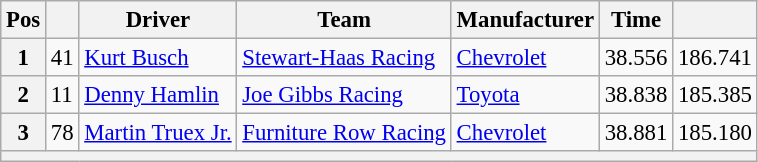<table class="wikitable" style="font-size:95%">
<tr>
<th>Pos</th>
<th></th>
<th>Driver</th>
<th>Team</th>
<th>Manufacturer</th>
<th>Time</th>
<th></th>
</tr>
<tr>
<th>1</th>
<td>41</td>
<td><a href='#'>Kurt Busch</a></td>
<td><a href='#'>Stewart-Haas Racing</a></td>
<td><a href='#'>Chevrolet</a></td>
<td>38.556</td>
<td>186.741</td>
</tr>
<tr>
<th>2</th>
<td>11</td>
<td><a href='#'>Denny Hamlin</a></td>
<td><a href='#'>Joe Gibbs Racing</a></td>
<td><a href='#'>Toyota</a></td>
<td>38.838</td>
<td>185.385</td>
</tr>
<tr>
<th>3</th>
<td>78</td>
<td><a href='#'>Martin Truex Jr.</a></td>
<td><a href='#'>Furniture Row Racing</a></td>
<td><a href='#'>Chevrolet</a></td>
<td>38.881</td>
<td>185.180</td>
</tr>
<tr>
<th colspan="7"></th>
</tr>
</table>
